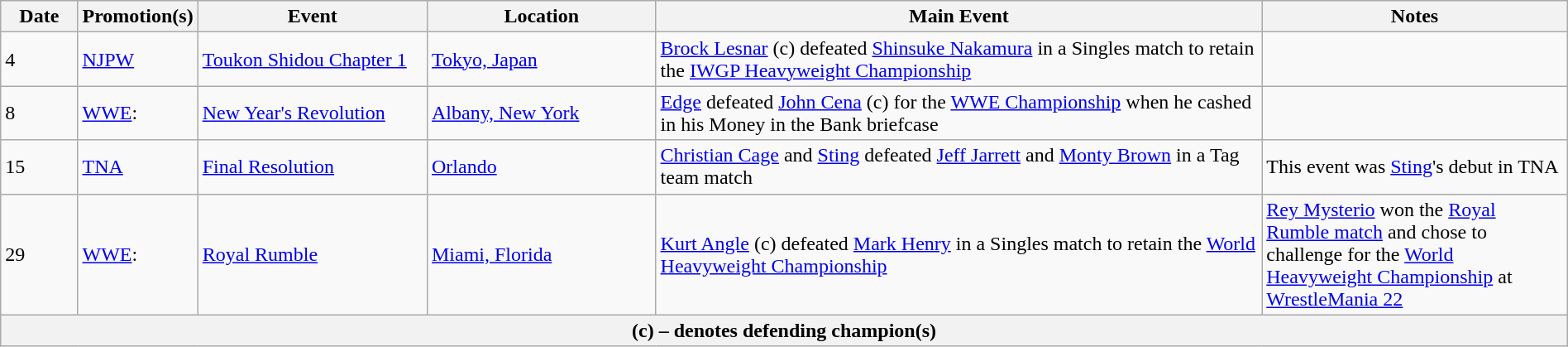<table class="wikitable" style="width:100%;">
<tr>
<th width=5%>Date</th>
<th width=5%>Promotion(s)</th>
<th style="width:15%;">Event</th>
<th style="width:15%;">Location</th>
<th style="width:40%;">Main Event</th>
<th style="width:20%;">Notes</th>
</tr>
<tr>
<td>4</td>
<td><a href='#'>NJPW</a></td>
<td><a href='#'>Toukon Shidou Chapter 1</a></td>
<td><a href='#'>Tokyo, Japan</a></td>
<td><a href='#'>Brock Lesnar</a> (c) defeated <a href='#'>Shinsuke Nakamura</a> in a Singles match to retain the <a href='#'>IWGP Heavyweight Championship</a></td>
<td></td>
</tr>
<tr>
<td>8</td>
<td><a href='#'>WWE</a>:<br></td>
<td><a href='#'>New Year's Revolution</a></td>
<td><a href='#'>Albany, New York</a></td>
<td><a href='#'>Edge</a> defeated <a href='#'>John Cena</a> (c) for the <a href='#'>WWE Championship</a> when he cashed in his Money in the Bank briefcase</td>
<td></td>
</tr>
<tr>
<td>15</td>
<td><a href='#'>TNA</a></td>
<td><a href='#'>Final Resolution</a></td>
<td><a href='#'>Orlando</a></td>
<td><a href='#'>Christian Cage</a> and <a href='#'>Sting</a> defeated <a href='#'>Jeff Jarrett</a> and <a href='#'>Monty Brown</a> in a Tag team match</td>
<td>This event was <a href='#'>Sting</a>'s debut in TNA</td>
</tr>
<tr>
<td>29</td>
<td><a href='#'>WWE</a>:<br></td>
<td><a href='#'>Royal Rumble</a></td>
<td><a href='#'>Miami, Florida</a></td>
<td><a href='#'>Kurt Angle</a> (c) defeated <a href='#'>Mark Henry</a> in a Singles match to retain the <a href='#'>World Heavyweight Championship</a></td>
<td><a href='#'>Rey Mysterio</a> won the <a href='#'>Royal Rumble match</a> and chose to challenge for the <a href='#'>World Heavyweight Championship</a> at <a href='#'>WrestleMania 22</a></td>
</tr>
<tr>
<th colspan="6">(c) – denotes defending champion(s)</th>
</tr>
</table>
